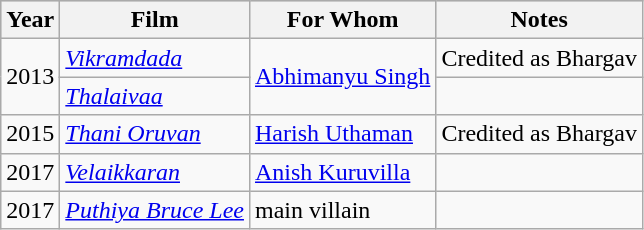<table class="wikitable sortable">
<tr style="background:#ccc; text-align:center;">
<th>Year</th>
<th>Film</th>
<th>For Whom</th>
<th>Notes</th>
</tr>
<tr>
<td rowspan="2">2013</td>
<td><em><a href='#'>Vikramdada</a></em></td>
<td rowspan="2"><a href='#'>Abhimanyu Singh</a></td>
<td>Credited as Bhargav</td>
</tr>
<tr>
<td><em><a href='#'>Thalaivaa</a></em></td>
<td></td>
</tr>
<tr>
<td>2015</td>
<td><em><a href='#'>Thani Oruvan</a></em></td>
<td><a href='#'>Harish Uthaman</a></td>
<td>Credited as Bhargav</td>
</tr>
<tr>
<td>2017</td>
<td><em><a href='#'>Velaikkaran</a></em></td>
<td><a href='#'>Anish Kuruvilla</a></td>
<td></td>
</tr>
<tr>
<td>2017</td>
<td><em><a href='#'>Puthiya Bruce Lee</a></em></td>
<td>main villain</td>
<td></td>
</tr>
</table>
